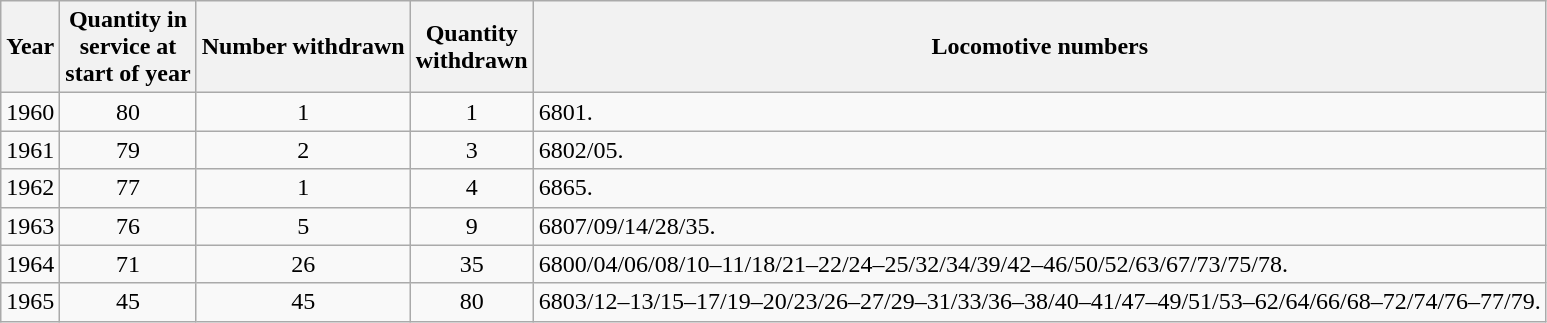<table class="wikitable" style=text-align:center>
<tr>
<th>Year</th>
<th>Quantity in<br>service at<br>start of year</th>
<th>Number withdrawn</th>
<th>Quantity<br>withdrawn</th>
<th>Locomotive numbers</th>
</tr>
<tr>
<td>1960</td>
<td>80</td>
<td>1</td>
<td>1</td>
<td align=left>6801.</td>
</tr>
<tr>
<td>1961</td>
<td>79</td>
<td>2</td>
<td>3</td>
<td align=left>6802/05.</td>
</tr>
<tr>
<td>1962</td>
<td>77</td>
<td>1</td>
<td>4</td>
<td align=left>6865.</td>
</tr>
<tr>
<td>1963</td>
<td>76</td>
<td>5</td>
<td>9</td>
<td align=left>6807/09/14/28/35.</td>
</tr>
<tr>
<td>1964</td>
<td>71</td>
<td>26</td>
<td>35</td>
<td align=left>6800/04/06/08/10–11/18/21–22/24–25/32/34/39/42–46/50/52/63/67/73/75/78.</td>
</tr>
<tr>
<td>1965</td>
<td>45</td>
<td>45</td>
<td>80</td>
<td align=left>6803/12–13/15–17/19–20/23/26–27/29–31/33/36–38/40–41/47–49/51/53–62/64/66/68–72/74/76–77/79.</td>
</tr>
</table>
